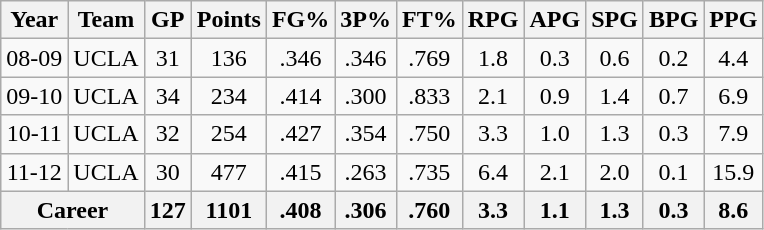<table class="wikitable"; style="text-align:center";>
<tr>
<th>Year</th>
<th>Team</th>
<th>GP</th>
<th>Points</th>
<th>FG%</th>
<th>3P%</th>
<th>FT%</th>
<th>RPG</th>
<th>APG</th>
<th>SPG</th>
<th>BPG</th>
<th>PPG</th>
</tr>
<tr>
<td>08-09</td>
<td>UCLA</td>
<td>31</td>
<td>136</td>
<td>.346</td>
<td>.346</td>
<td>.769</td>
<td>1.8</td>
<td>0.3</td>
<td>0.6</td>
<td>0.2</td>
<td>4.4</td>
</tr>
<tr>
<td>09-10</td>
<td>UCLA</td>
<td>34</td>
<td>234</td>
<td>.414</td>
<td>.300</td>
<td>.833</td>
<td>2.1</td>
<td>0.9</td>
<td>1.4</td>
<td>0.7</td>
<td>6.9</td>
</tr>
<tr>
<td>10-11</td>
<td>UCLA</td>
<td>32</td>
<td>254</td>
<td>.427</td>
<td>.354</td>
<td>.750</td>
<td>3.3</td>
<td>1.0</td>
<td>1.3</td>
<td>0.3</td>
<td>7.9</td>
</tr>
<tr>
<td>11-12</td>
<td>UCLA</td>
<td>30</td>
<td>477</td>
<td>.415</td>
<td>.263</td>
<td>.735</td>
<td>6.4</td>
<td>2.1</td>
<td>2.0</td>
<td>0.1</td>
<td>15.9</td>
</tr>
<tr>
<th colspan=2; align=center>Career</th>
<th>127</th>
<th>1101</th>
<th>.408</th>
<th>.306</th>
<th>.760</th>
<th>3.3</th>
<th>1.1</th>
<th>1.3</th>
<th>0.3</th>
<th>8.6</th>
</tr>
</table>
